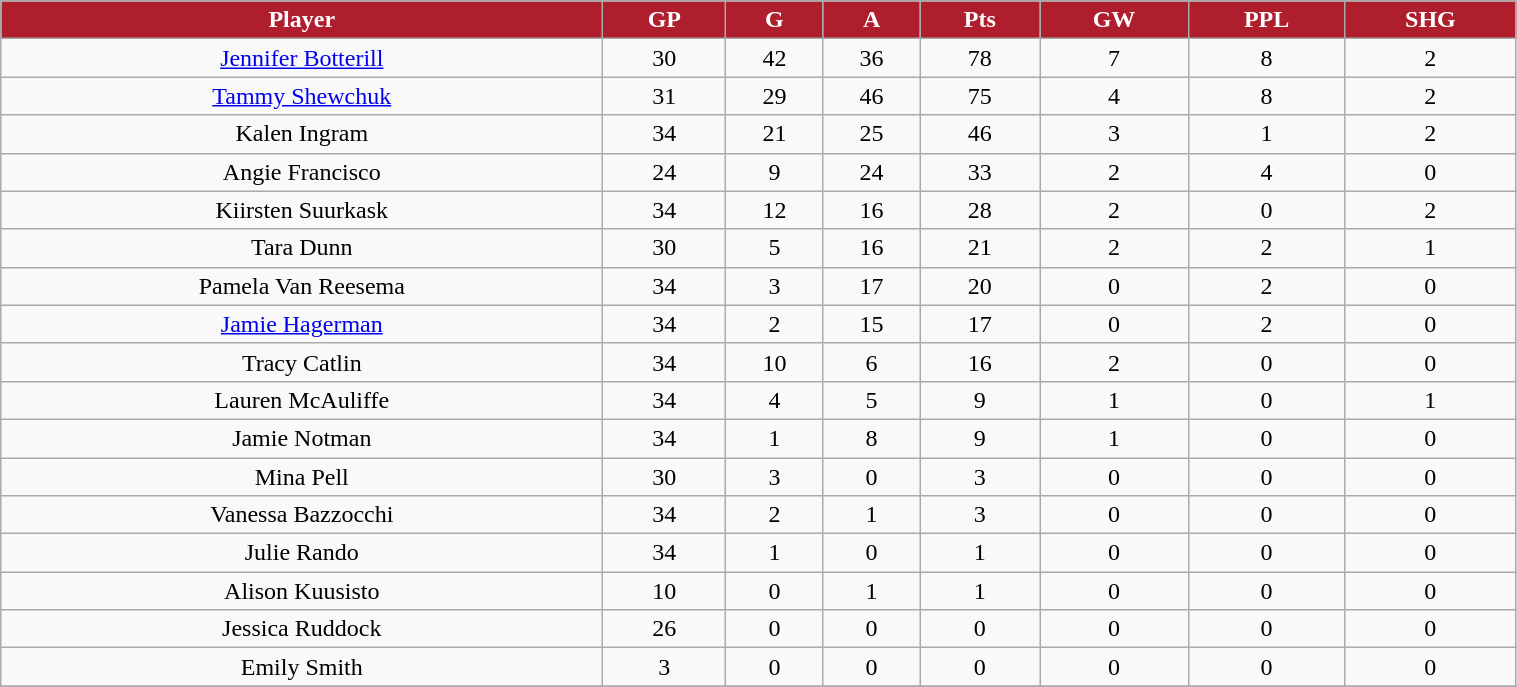<table class="wikitable" width="80%">
<tr align="center"  style=" background:#AF1E2D;color:#FFFFFF;">
<td><strong>Player</strong></td>
<td><strong>GP</strong></td>
<td><strong>G</strong></td>
<td><strong>A</strong></td>
<td><strong>Pts</strong></td>
<td><strong>GW</strong></td>
<td><strong>PPL</strong></td>
<td><strong>SHG</strong></td>
</tr>
<tr align="center" bgcolor="">
<td><a href='#'>Jennifer Botterill</a></td>
<td>30</td>
<td>42</td>
<td>36</td>
<td>78</td>
<td>7</td>
<td>8</td>
<td>2</td>
</tr>
<tr align="center" bgcolor="">
<td><a href='#'>Tammy Shewchuk</a></td>
<td>31</td>
<td>29</td>
<td>46</td>
<td>75</td>
<td>4</td>
<td>8</td>
<td>2</td>
</tr>
<tr align="center" bgcolor="">
<td>Kalen Ingram</td>
<td>34</td>
<td>21</td>
<td>25</td>
<td>46</td>
<td>3</td>
<td>1</td>
<td>2</td>
</tr>
<tr align="center" bgcolor="">
<td>Angie Francisco</td>
<td>24</td>
<td>9</td>
<td>24</td>
<td>33</td>
<td>2</td>
<td>4</td>
<td>0</td>
</tr>
<tr align="center" bgcolor="">
<td>Kiirsten Suurkask</td>
<td>34</td>
<td>12</td>
<td>16</td>
<td>28</td>
<td>2</td>
<td>0</td>
<td>2</td>
</tr>
<tr align="center" bgcolor="">
<td>Tara Dunn</td>
<td>30</td>
<td>5</td>
<td>16</td>
<td>21</td>
<td>2</td>
<td>2</td>
<td>1</td>
</tr>
<tr align="center" bgcolor="">
<td>Pamela Van Reesema</td>
<td>34</td>
<td>3</td>
<td>17</td>
<td>20</td>
<td>0</td>
<td>2</td>
<td>0</td>
</tr>
<tr align="center" bgcolor="">
<td><a href='#'>Jamie Hagerman</a></td>
<td>34</td>
<td>2</td>
<td>15</td>
<td>17</td>
<td>0</td>
<td>2</td>
<td>0</td>
</tr>
<tr align="center" bgcolor="">
<td>Tracy Catlin</td>
<td>34</td>
<td>10</td>
<td>6</td>
<td>16</td>
<td>2</td>
<td>0</td>
<td>0</td>
</tr>
<tr align="center" bgcolor="">
<td>Lauren McAuliffe</td>
<td>34</td>
<td>4</td>
<td>5</td>
<td>9</td>
<td>1</td>
<td>0</td>
<td>1</td>
</tr>
<tr align="center" bgcolor="">
<td>Jamie Notman</td>
<td>34</td>
<td>1</td>
<td>8</td>
<td>9</td>
<td>1</td>
<td>0</td>
<td>0</td>
</tr>
<tr align="center" bgcolor="">
<td>Mina Pell</td>
<td>30</td>
<td>3</td>
<td>0</td>
<td>3</td>
<td>0</td>
<td>0</td>
<td>0</td>
</tr>
<tr align="center" bgcolor="">
<td>Vanessa Bazzocchi</td>
<td>34</td>
<td>2</td>
<td>1</td>
<td>3</td>
<td>0</td>
<td>0</td>
<td>0</td>
</tr>
<tr align="center" bgcolor="">
<td>Julie Rando</td>
<td>34</td>
<td>1</td>
<td>0</td>
<td>1</td>
<td>0</td>
<td>0</td>
<td>0</td>
</tr>
<tr align="center" bgcolor="">
<td>Alison Kuusisto</td>
<td>10</td>
<td>0</td>
<td>1</td>
<td>1</td>
<td>0</td>
<td>0</td>
<td>0</td>
</tr>
<tr align="center" bgcolor="">
<td>Jessica Ruddock</td>
<td>26</td>
<td>0</td>
<td>0</td>
<td>0</td>
<td>0</td>
<td>0</td>
<td>0</td>
</tr>
<tr align="center" bgcolor="">
<td>Emily Smith</td>
<td>3</td>
<td>0</td>
<td>0</td>
<td>0</td>
<td>0</td>
<td>0</td>
<td>0</td>
</tr>
<tr align="center" bgcolor="">
</tr>
</table>
